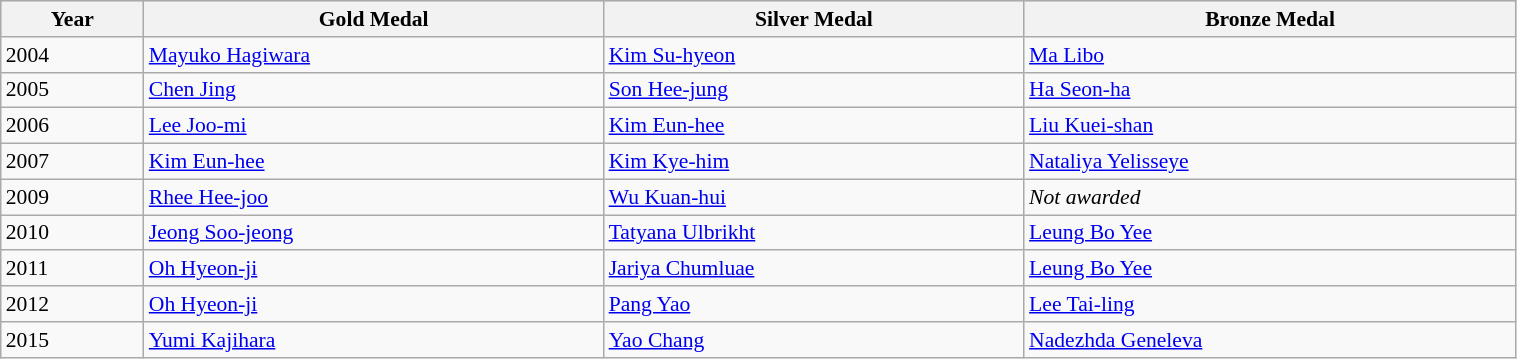<table class=wikitable style="font-size:90%" width="80%">
<tr style="background:#ccccff;">
<th>Year</th>
<th> <strong>Gold Medal</strong></th>
<th> <strong>Silver Medal</strong></th>
<th> <strong>Bronze Medal</strong></th>
</tr>
<tr>
<td>2004</td>
<td> <a href='#'>Mayuko Hagiwara</a></td>
<td> <a href='#'>Kim Su-hyeon</a></td>
<td> <a href='#'>Ma Libo</a></td>
</tr>
<tr>
<td>2005</td>
<td> <a href='#'>Chen Jing</a></td>
<td> <a href='#'>Son Hee-jung</a></td>
<td> <a href='#'>Ha Seon-ha</a></td>
</tr>
<tr>
<td>2006</td>
<td> <a href='#'>Lee Joo-mi</a></td>
<td> <a href='#'>Kim Eun-hee</a></td>
<td> <a href='#'>Liu Kuei-shan</a></td>
</tr>
<tr>
<td>2007</td>
<td> <a href='#'>Kim Eun-hee</a></td>
<td> <a href='#'>Kim Kye-him</a></td>
<td> <a href='#'>Nataliya Yelisseye</a></td>
</tr>
<tr>
<td>2009</td>
<td> <a href='#'>Rhee Hee-joo</a></td>
<td> <a href='#'>Wu Kuan-hui</a></td>
<td><em>Not awarded</em></td>
</tr>
<tr>
<td>2010</td>
<td> <a href='#'>Jeong Soo-jeong</a></td>
<td> <a href='#'>Tatyana Ulbrikht</a></td>
<td> <a href='#'>Leung Bo Yee</a></td>
</tr>
<tr>
<td>2011</td>
<td> <a href='#'>Oh Hyeon-ji</a></td>
<td> <a href='#'>Jariya Chumluae</a></td>
<td> <a href='#'>Leung Bo Yee</a></td>
</tr>
<tr>
<td>2012</td>
<td> <a href='#'>Oh Hyeon-ji</a></td>
<td> <a href='#'>Pang Yao</a></td>
<td> <a href='#'>Lee Tai-ling</a></td>
</tr>
<tr>
<td>2015</td>
<td> <a href='#'>Yumi Kajihara</a></td>
<td> <a href='#'>Yao Chang</a></td>
<td> <a href='#'>Nadezhda Geneleva</a></td>
</tr>
</table>
